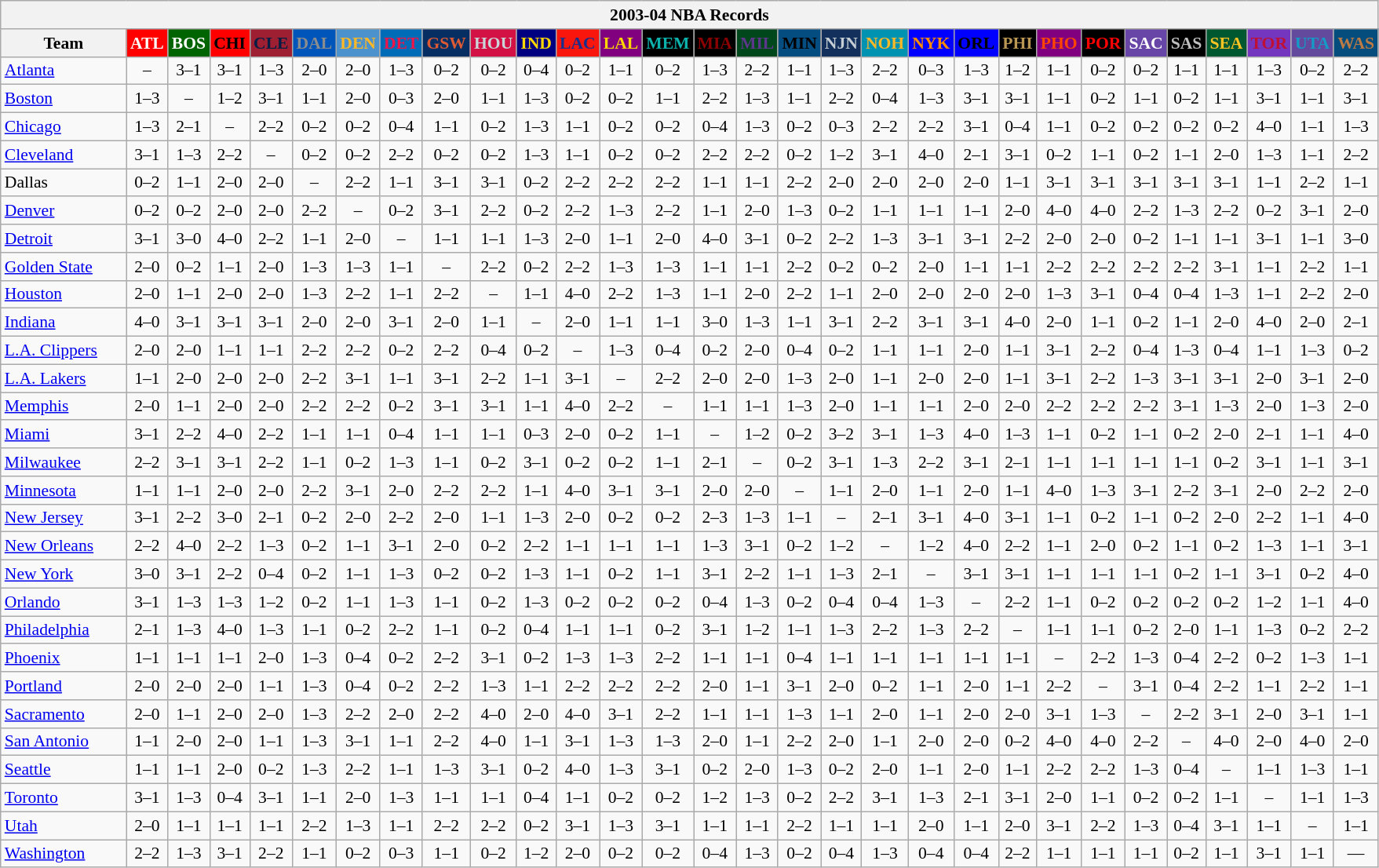<table class="wikitable" style="font-size:90%; text-align:center;">
<tr>
<th colspan=30>2003-04 NBA Records</th>
</tr>
<tr>
<th width=100>Team</th>
<th style="background:#FF0000;color:#FFFFFF;width=35">ATL</th>
<th style="background:#006400;color:#FFFFFF;width=35">BOS</th>
<th style="background:#FF0000;color:#000000;width=35">CHI</th>
<th style="background:#9F1F32;color:#001D43;width=35">CLE</th>
<th style="background:#0055BA;color:#898D8F;width=35">DAL</th>
<th style="background:#4C92CC;color:#FDB827;width=35">DEN</th>
<th style="background:#006BB7;color:#ED164B;width=35">DET</th>
<th style="background:#072E63;color:#DC5A34;width=35">GSW</th>
<th style="background:#D31145;color:#CBD4D8;width=35">HOU</th>
<th style="background:#000080;color:#FFD700;width=35">IND</th>
<th style="background:#F9160D;color:#1A2E8B;width=35">LAC</th>
<th style="background:#800080;color:#FFD700;width=35">LAL</th>
<th style="background:#000000;color:#0CB2AC;width=35">MEM</th>
<th style="background:#000000;color:#8B0000;width=35">MIA</th>
<th style="background:#00471B;color:#5C378A;width=35">MIL</th>
<th style="background:#044D80;color:#000000;width=35">MIN</th>
<th style="background:#12305B;color:#C4CED4;width=35">NJN</th>
<th style="background:#0093B1;color:#FDB827;width=35">NOH</th>
<th style="background:#0000FF;color:#FF8C00;width=35">NYK</th>
<th style="background:#0000FF;color:#000000;width=35">ORL</th>
<th style="background:#000000;color:#BB9754;width=35">PHI</th>
<th style="background:#800080;color:#FF4500;width=35">PHO</th>
<th style="background:#000000;color:#FF0000;width=35">POR</th>
<th style="background:#6846A8;color:#FFFFFF;width=35">SAC</th>
<th style="background:#000000;color:#C0C0C0;width=35">SAS</th>
<th style="background:#005831;color:#FFC322;width=35">SEA</th>
<th style="background:#7436BF;color:#BE0F34;width=35">TOR</th>
<th style="background:#644A9C;color:#149BC7;width=35">UTA</th>
<th style="background:#044D7D;color:#BC7A44;width=35">WAS</th>
</tr>
<tr>
<td style="text-align:left;"><a href='#'>Atlanta</a></td>
<td>–</td>
<td>3–1</td>
<td>3–1</td>
<td>1–3</td>
<td>2–0</td>
<td>2–0</td>
<td>1–3</td>
<td>0–2</td>
<td>0–2</td>
<td>0–4</td>
<td>0–2</td>
<td>1–1</td>
<td>0–2</td>
<td>1–3</td>
<td>2–2</td>
<td>1–1</td>
<td>1–3</td>
<td>2–2</td>
<td>0–3</td>
<td>1–3</td>
<td>1–2</td>
<td>1–1</td>
<td>0–2</td>
<td>0–2</td>
<td>1–1</td>
<td>1–1</td>
<td>1–3</td>
<td>0–2</td>
<td>2–2</td>
</tr>
<tr>
<td style="text-align:left;"><a href='#'>Boston</a></td>
<td>1–3</td>
<td>–</td>
<td>1–2</td>
<td>3–1</td>
<td>1–1</td>
<td>2–0</td>
<td>0–3</td>
<td>2–0</td>
<td>1–1</td>
<td>1–3</td>
<td>0–2</td>
<td>0–2</td>
<td>1–1</td>
<td>2–2</td>
<td>1–3</td>
<td>1–1</td>
<td>2–2</td>
<td>0–4</td>
<td>1–3</td>
<td>3–1</td>
<td>3–1</td>
<td>1–1</td>
<td>0–2</td>
<td>1–1</td>
<td>0–2</td>
<td>1–1</td>
<td>3–1</td>
<td>1–1</td>
<td>3–1</td>
</tr>
<tr>
<td style="text-align:left;"><a href='#'>Chicago</a></td>
<td>1–3</td>
<td>2–1</td>
<td>–</td>
<td>2–2</td>
<td>0–2</td>
<td>0–2</td>
<td>0–4</td>
<td>1–1</td>
<td>0–2</td>
<td>1–3</td>
<td>1–1</td>
<td>0–2</td>
<td>0–2</td>
<td>0–4</td>
<td>1–3</td>
<td>0–2</td>
<td>0–3</td>
<td>2–2</td>
<td>2–2</td>
<td>3–1</td>
<td>0–4</td>
<td>1–1</td>
<td>0–2</td>
<td>0–2</td>
<td>0–2</td>
<td>0–2</td>
<td>4–0</td>
<td>1–1</td>
<td>1–3</td>
</tr>
<tr>
<td style="text-align:left;"><a href='#'>Cleveland</a></td>
<td>3–1</td>
<td>1–3</td>
<td>2–2</td>
<td>–</td>
<td>0–2</td>
<td>0–2</td>
<td>2–2</td>
<td>0–2</td>
<td>0–2</td>
<td>1–3</td>
<td>1–1</td>
<td>0–2</td>
<td>0–2</td>
<td>2–2</td>
<td>2–2</td>
<td>0–2</td>
<td>1–2</td>
<td>3–1</td>
<td>4–0</td>
<td>2–1</td>
<td>3–1</td>
<td>0–2</td>
<td>1–1</td>
<td>0–2</td>
<td>1–1</td>
<td>2–0</td>
<td>1–3</td>
<td>1–1</td>
<td>2–2</td>
</tr>
<tr>
<td style="text-align:left;">Dallas</td>
<td>0–2</td>
<td>1–1</td>
<td>2–0</td>
<td>2–0</td>
<td>–</td>
<td>2–2</td>
<td>1–1</td>
<td>3–1</td>
<td>3–1</td>
<td>0–2</td>
<td>2–2</td>
<td>2–2</td>
<td>2–2</td>
<td>1–1</td>
<td>1–1</td>
<td>2–2</td>
<td>2–0</td>
<td>2–0</td>
<td>2–0</td>
<td>2–0</td>
<td>1–1</td>
<td>3–1</td>
<td>3–1</td>
<td>3–1</td>
<td>3–1</td>
<td>3–1</td>
<td>1–1</td>
<td>2–2</td>
<td>1–1</td>
</tr>
<tr>
<td style="text-align:left;"><a href='#'>Denver</a></td>
<td>0–2</td>
<td>0–2</td>
<td>2–0</td>
<td>2–0</td>
<td>2–2</td>
<td>–</td>
<td>0–2</td>
<td>3–1</td>
<td>2–2</td>
<td>0–2</td>
<td>2–2</td>
<td>1–3</td>
<td>2–2</td>
<td>1–1</td>
<td>2–0</td>
<td>1–3</td>
<td>0–2</td>
<td>1–1</td>
<td>1–1</td>
<td>1–1</td>
<td>2–0</td>
<td>4–0</td>
<td>4–0</td>
<td>2–2</td>
<td>1–3</td>
<td>2–2</td>
<td>0–2</td>
<td>3–1</td>
<td>2–0</td>
</tr>
<tr>
<td style="text-align:left;"><a href='#'>Detroit</a></td>
<td>3–1</td>
<td>3–0</td>
<td>4–0</td>
<td>2–2</td>
<td>1–1</td>
<td>2–0</td>
<td>–</td>
<td>1–1</td>
<td>1–1</td>
<td>1–3</td>
<td>2–0</td>
<td>1–1</td>
<td>2–0</td>
<td>4–0</td>
<td>3–1</td>
<td>0–2</td>
<td>2–2</td>
<td>1–3</td>
<td>3–1</td>
<td>3–1</td>
<td>2–2</td>
<td>2–0</td>
<td>2–0</td>
<td>0–2</td>
<td>1–1</td>
<td>1–1</td>
<td>3–1</td>
<td>1–1</td>
<td>3–0</td>
</tr>
<tr>
<td style="text-align:left;"><a href='#'>Golden State</a></td>
<td>2–0</td>
<td>0–2</td>
<td>1–1</td>
<td>2–0</td>
<td>1–3</td>
<td>1–3</td>
<td>1–1</td>
<td>–</td>
<td>2–2</td>
<td>0–2</td>
<td>2–2</td>
<td>1–3</td>
<td>1–3</td>
<td>1–1</td>
<td>1–1</td>
<td>2–2</td>
<td>0–2</td>
<td>0–2</td>
<td>2–0</td>
<td>1–1</td>
<td>1–1</td>
<td>2–2</td>
<td>2–2</td>
<td>2–2</td>
<td>2–2</td>
<td>3–1</td>
<td>1–1</td>
<td>2–2</td>
<td>1–1</td>
</tr>
<tr>
<td style="text-align:left;"><a href='#'>Houston</a></td>
<td>2–0</td>
<td>1–1</td>
<td>2–0</td>
<td>2–0</td>
<td>1–3</td>
<td>2–2</td>
<td>1–1</td>
<td>2–2</td>
<td>–</td>
<td>1–1</td>
<td>4–0</td>
<td>2–2</td>
<td>1–3</td>
<td>1–1</td>
<td>2–0</td>
<td>2–2</td>
<td>1–1</td>
<td>2–0</td>
<td>2–0</td>
<td>2–0</td>
<td>2–0</td>
<td>1–3</td>
<td>3–1</td>
<td>0–4</td>
<td>0–4</td>
<td>1–3</td>
<td>1–1</td>
<td>2–2</td>
<td>2–0</td>
</tr>
<tr>
<td style="text-align:left;"><a href='#'>Indiana</a></td>
<td>4–0</td>
<td>3–1</td>
<td>3–1</td>
<td>3–1</td>
<td>2–0</td>
<td>2–0</td>
<td>3–1</td>
<td>2–0</td>
<td>1–1</td>
<td>–</td>
<td>2–0</td>
<td>1–1</td>
<td>1–1</td>
<td>3–0</td>
<td>1–3</td>
<td>1–1</td>
<td>3–1</td>
<td>2–2</td>
<td>3–1</td>
<td>3–1</td>
<td>4–0</td>
<td>2–0</td>
<td>1–1</td>
<td>0–2</td>
<td>1–1</td>
<td>2–0</td>
<td>4–0</td>
<td>2–0</td>
<td>2–1</td>
</tr>
<tr>
<td style="text-align:left;"><a href='#'>L.A. Clippers</a></td>
<td>2–0</td>
<td>2–0</td>
<td>1–1</td>
<td>1–1</td>
<td>2–2</td>
<td>2–2</td>
<td>0–2</td>
<td>2–2</td>
<td>0–4</td>
<td>0–2</td>
<td>–</td>
<td>1–3</td>
<td>0–4</td>
<td>0–2</td>
<td>2–0</td>
<td>0–4</td>
<td>0–2</td>
<td>1–1</td>
<td>1–1</td>
<td>2–0</td>
<td>1–1</td>
<td>3–1</td>
<td>2–2</td>
<td>0–4</td>
<td>1–3</td>
<td>0–4</td>
<td>1–1</td>
<td>1–3</td>
<td>0–2</td>
</tr>
<tr>
<td style="text-align:left;"><a href='#'>L.A. Lakers</a></td>
<td>1–1</td>
<td>2–0</td>
<td>2–0</td>
<td>2–0</td>
<td>2–2</td>
<td>3–1</td>
<td>1–1</td>
<td>3–1</td>
<td>2–2</td>
<td>1–1</td>
<td>3–1</td>
<td>–</td>
<td>2–2</td>
<td>2–0</td>
<td>2–0</td>
<td>1–3</td>
<td>2–0</td>
<td>1–1</td>
<td>2–0</td>
<td>2–0</td>
<td>1–1</td>
<td>3–1</td>
<td>2–2</td>
<td>1–3</td>
<td>3–1</td>
<td>3–1</td>
<td>2–0</td>
<td>3–1</td>
<td>2–0</td>
</tr>
<tr>
<td style="text-align:left;"><a href='#'>Memphis</a></td>
<td>2–0</td>
<td>1–1</td>
<td>2–0</td>
<td>2–0</td>
<td>2–2</td>
<td>2–2</td>
<td>0–2</td>
<td>3–1</td>
<td>3–1</td>
<td>1–1</td>
<td>4–0</td>
<td>2–2</td>
<td>–</td>
<td>1–1</td>
<td>1–1</td>
<td>1–3</td>
<td>2–0</td>
<td>1–1</td>
<td>1–1</td>
<td>2–0</td>
<td>2–0</td>
<td>2–2</td>
<td>2–2</td>
<td>2–2</td>
<td>3–1</td>
<td>1–3</td>
<td>2–0</td>
<td>1–3</td>
<td>2–0</td>
</tr>
<tr>
<td style="text-align:left;"><a href='#'>Miami</a></td>
<td>3–1</td>
<td>2–2</td>
<td>4–0</td>
<td>2–2</td>
<td>1–1</td>
<td>1–1</td>
<td>0–4</td>
<td>1–1</td>
<td>1–1</td>
<td>0–3</td>
<td>2–0</td>
<td>0–2</td>
<td>1–1</td>
<td>–</td>
<td>1–2</td>
<td>0–2</td>
<td>3–2</td>
<td>3–1</td>
<td>1–3</td>
<td>4–0</td>
<td>1–3</td>
<td>1–1</td>
<td>0–2</td>
<td>1–1</td>
<td>0–2</td>
<td>2–0</td>
<td>2–1</td>
<td>1–1</td>
<td>4–0</td>
</tr>
<tr>
<td style="text-align:left;"><a href='#'>Milwaukee</a></td>
<td>2–2</td>
<td>3–1</td>
<td>3–1</td>
<td>2–2</td>
<td>1–1</td>
<td>0–2</td>
<td>1–3</td>
<td>1–1</td>
<td>0–2</td>
<td>3–1</td>
<td>0–2</td>
<td>0–2</td>
<td>1–1</td>
<td>2–1</td>
<td>–</td>
<td>0–2</td>
<td>3–1</td>
<td>1–3</td>
<td>2–2</td>
<td>3–1</td>
<td>2–1</td>
<td>1–1</td>
<td>1–1</td>
<td>1–1</td>
<td>1–1</td>
<td>0–2</td>
<td>3–1</td>
<td>1–1</td>
<td>3–1</td>
</tr>
<tr>
<td style="text-align:left;"><a href='#'>Minnesota</a></td>
<td>1–1</td>
<td>1–1</td>
<td>2–0</td>
<td>2–0</td>
<td>2–2</td>
<td>3–1</td>
<td>2–0</td>
<td>2–2</td>
<td>2–2</td>
<td>1–1</td>
<td>4–0</td>
<td>3–1</td>
<td>3–1</td>
<td>2–0</td>
<td>2–0</td>
<td>–</td>
<td>1–1</td>
<td>2–0</td>
<td>1–1</td>
<td>2–0</td>
<td>1–1</td>
<td>4–0</td>
<td>1–3</td>
<td>3–1</td>
<td>2–2</td>
<td>3–1</td>
<td>2–0</td>
<td>2–2</td>
<td>2–0</td>
</tr>
<tr>
<td style="text-align:left;"><a href='#'>New Jersey</a></td>
<td>3–1</td>
<td>2–2</td>
<td>3–0</td>
<td>2–1</td>
<td>0–2</td>
<td>2–0</td>
<td>2–2</td>
<td>2–0</td>
<td>1–1</td>
<td>1–3</td>
<td>2–0</td>
<td>0–2</td>
<td>0–2</td>
<td>2–3</td>
<td>1–3</td>
<td>1–1</td>
<td>–</td>
<td>2–1</td>
<td>3–1</td>
<td>4–0</td>
<td>3–1</td>
<td>1–1</td>
<td>0–2</td>
<td>1–1</td>
<td>0–2</td>
<td>2–0</td>
<td>2–2</td>
<td>1–1</td>
<td>4–0</td>
</tr>
<tr>
<td style="text-align:left;"><a href='#'>New Orleans</a></td>
<td>2–2</td>
<td>4–0</td>
<td>2–2</td>
<td>1–3</td>
<td>0–2</td>
<td>1–1</td>
<td>3–1</td>
<td>2–0</td>
<td>0–2</td>
<td>2–2</td>
<td>1–1</td>
<td>1–1</td>
<td>1–1</td>
<td>1–3</td>
<td>3–1</td>
<td>0–2</td>
<td>1–2</td>
<td>–</td>
<td>1–2</td>
<td>4–0</td>
<td>2–2</td>
<td>1–1</td>
<td>2–0</td>
<td>0–2</td>
<td>1–1</td>
<td>0–2</td>
<td>1–3</td>
<td>1–1</td>
<td>3–1</td>
</tr>
<tr>
<td style="text-align:left;"><a href='#'>New York</a></td>
<td>3–0</td>
<td>3–1</td>
<td>2–2</td>
<td>0–4</td>
<td>0–2</td>
<td>1–1</td>
<td>1–3</td>
<td>0–2</td>
<td>0–2</td>
<td>1–3</td>
<td>1–1</td>
<td>0–2</td>
<td>1–1</td>
<td>3–1</td>
<td>2–2</td>
<td>1–1</td>
<td>1–3</td>
<td>2–1</td>
<td>–</td>
<td>3–1</td>
<td>3–1</td>
<td>1–1</td>
<td>1–1</td>
<td>1–1</td>
<td>0–2</td>
<td>1–1</td>
<td>3–1</td>
<td>0–2</td>
<td>4–0</td>
</tr>
<tr>
<td style="text-align:left;"><a href='#'>Orlando</a></td>
<td>3–1</td>
<td>1–3</td>
<td>1–3</td>
<td>1–2</td>
<td>0–2</td>
<td>1–1</td>
<td>1–3</td>
<td>1–1</td>
<td>0–2</td>
<td>1–3</td>
<td>0–2</td>
<td>0–2</td>
<td>0–2</td>
<td>0–4</td>
<td>1–3</td>
<td>0–2</td>
<td>0–4</td>
<td>0–4</td>
<td>1–3</td>
<td>–</td>
<td>2–2</td>
<td>1–1</td>
<td>0–2</td>
<td>0–2</td>
<td>0–2</td>
<td>0–2</td>
<td>1–2</td>
<td>1–1</td>
<td>4–0</td>
</tr>
<tr>
<td style="text-align:left;"><a href='#'>Philadelphia</a></td>
<td>2–1</td>
<td>1–3</td>
<td>4–0</td>
<td>1–3</td>
<td>1–1</td>
<td>0–2</td>
<td>2–2</td>
<td>1–1</td>
<td>0–2</td>
<td>0–4</td>
<td>1–1</td>
<td>1–1</td>
<td>0–2</td>
<td>3–1</td>
<td>1–2</td>
<td>1–1</td>
<td>1–3</td>
<td>2–2</td>
<td>1–3</td>
<td>2–2</td>
<td>–</td>
<td>1–1</td>
<td>1–1</td>
<td>0–2</td>
<td>2–0</td>
<td>1–1</td>
<td>1–3</td>
<td>0–2</td>
<td>2–2</td>
</tr>
<tr>
<td style="text-align:left;"><a href='#'>Phoenix</a></td>
<td>1–1</td>
<td>1–1</td>
<td>1–1</td>
<td>2–0</td>
<td>1–3</td>
<td>0–4</td>
<td>0–2</td>
<td>2–2</td>
<td>3–1</td>
<td>0–2</td>
<td>1–3</td>
<td>1–3</td>
<td>2–2</td>
<td>1–1</td>
<td>1–1</td>
<td>0–4</td>
<td>1–1</td>
<td>1–1</td>
<td>1–1</td>
<td>1–1</td>
<td>1–1</td>
<td>–</td>
<td>2–2</td>
<td>1–3</td>
<td>0–4</td>
<td>2–2</td>
<td>0–2</td>
<td>1–3</td>
<td>1–1</td>
</tr>
<tr>
<td style="text-align:left;"><a href='#'>Portland</a></td>
<td>2–0</td>
<td>2–0</td>
<td>2–0</td>
<td>1–1</td>
<td>1–3</td>
<td>0–4</td>
<td>0–2</td>
<td>2–2</td>
<td>1–3</td>
<td>1–1</td>
<td>2–2</td>
<td>2–2</td>
<td>2–2</td>
<td>2–0</td>
<td>1–1</td>
<td>3–1</td>
<td>2–0</td>
<td>0–2</td>
<td>1–1</td>
<td>2–0</td>
<td>1–1</td>
<td>2–2</td>
<td>–</td>
<td>3–1</td>
<td>0–4</td>
<td>2–2</td>
<td>1–1</td>
<td>2–2</td>
<td>1–1</td>
</tr>
<tr>
<td style="text-align:left;"><a href='#'>Sacramento</a></td>
<td>2–0</td>
<td>1–1</td>
<td>2–0</td>
<td>2–0</td>
<td>1–3</td>
<td>2–2</td>
<td>2–0</td>
<td>2–2</td>
<td>4–0</td>
<td>2–0</td>
<td>4–0</td>
<td>3–1</td>
<td>2–2</td>
<td>1–1</td>
<td>1–1</td>
<td>1–3</td>
<td>1–1</td>
<td>2–0</td>
<td>1–1</td>
<td>2–0</td>
<td>2–0</td>
<td>3–1</td>
<td>1–3</td>
<td>–</td>
<td>2–2</td>
<td>3–1</td>
<td>2–0</td>
<td>3–1</td>
<td>1–1</td>
</tr>
<tr>
<td style="text-align:left;"><a href='#'>San Antonio</a></td>
<td>1–1</td>
<td>2–0</td>
<td>2–0</td>
<td>1–1</td>
<td>1–3</td>
<td>3–1</td>
<td>1–1</td>
<td>2–2</td>
<td>4–0</td>
<td>1–1</td>
<td>3–1</td>
<td>1–3</td>
<td>1–3</td>
<td>2–0</td>
<td>1–1</td>
<td>2–2</td>
<td>2–0</td>
<td>1–1</td>
<td>2–0</td>
<td>2–0</td>
<td>0–2</td>
<td>4–0</td>
<td>4–0</td>
<td>2–2</td>
<td>–</td>
<td>4–0</td>
<td>2–0</td>
<td>4–0</td>
<td>2–0</td>
</tr>
<tr>
<td style="text-align:left;"><a href='#'>Seattle</a></td>
<td>1–1</td>
<td>1–1</td>
<td>2–0</td>
<td>0–2</td>
<td>1–3</td>
<td>2–2</td>
<td>1–1</td>
<td>1–3</td>
<td>3–1</td>
<td>0–2</td>
<td>4–0</td>
<td>1–3</td>
<td>3–1</td>
<td>0–2</td>
<td>2–0</td>
<td>1–3</td>
<td>0–2</td>
<td>2–0</td>
<td>1–1</td>
<td>2–0</td>
<td>1–1</td>
<td>2–2</td>
<td>2–2</td>
<td>1–3</td>
<td>0–4</td>
<td>–</td>
<td>1–1</td>
<td>1–3</td>
<td>1–1</td>
</tr>
<tr>
<td style="text-align:left;"><a href='#'>Toronto</a></td>
<td>3–1</td>
<td>1–3</td>
<td>0–4</td>
<td>3–1</td>
<td>1–1</td>
<td>2–0</td>
<td>1–3</td>
<td>1–1</td>
<td>1–1</td>
<td>0–4</td>
<td>1–1</td>
<td>0–2</td>
<td>0–2</td>
<td>1–2</td>
<td>1–3</td>
<td>0–2</td>
<td>2–2</td>
<td>3–1</td>
<td>1–3</td>
<td>2–1</td>
<td>3–1</td>
<td>2–0</td>
<td>1–1</td>
<td>0–2</td>
<td>0–2</td>
<td>1–1</td>
<td>–</td>
<td>1–1</td>
<td>1–3</td>
</tr>
<tr>
<td style="text-align:left;"><a href='#'>Utah</a></td>
<td>2–0</td>
<td>1–1</td>
<td>1–1</td>
<td>1–1</td>
<td>2–2</td>
<td>1–3</td>
<td>1–1</td>
<td>2–2</td>
<td>2–2</td>
<td>0–2</td>
<td>3–1</td>
<td>1–3</td>
<td>3–1</td>
<td>1–1</td>
<td>1–1</td>
<td>2–2</td>
<td>1–1</td>
<td>1–1</td>
<td>2–0</td>
<td>1–1</td>
<td>2–0</td>
<td>3–1</td>
<td>2–2</td>
<td>1–3</td>
<td>0–4</td>
<td>3–1</td>
<td>1–1</td>
<td>–</td>
<td>1–1</td>
</tr>
<tr>
<td style="text-align:left;"><a href='#'>Washington</a></td>
<td>2–2</td>
<td>1–3</td>
<td>3–1</td>
<td>2–2</td>
<td>1–1</td>
<td>0–2</td>
<td>0–3</td>
<td>1–1</td>
<td>0–2</td>
<td>1–2</td>
<td>2–0</td>
<td>0–2</td>
<td>0–2</td>
<td>0–4</td>
<td>1–3</td>
<td>0–2</td>
<td>0–4</td>
<td>1–3</td>
<td>0–4</td>
<td>0–4</td>
<td>2–2</td>
<td>1–1</td>
<td>1–1</td>
<td>1–1</td>
<td>0–2</td>
<td>1–1</td>
<td>3–1</td>
<td>1–1</td>
<td>—</td>
</tr>
</table>
